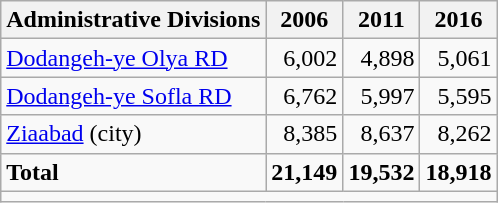<table class="wikitable">
<tr>
<th>Administrative Divisions</th>
<th>2006</th>
<th>2011</th>
<th>2016</th>
</tr>
<tr>
<td><a href='#'>Dodangeh-ye Olya RD</a></td>
<td style="text-align: right;">6,002</td>
<td style="text-align: right;">4,898</td>
<td style="text-align: right;">5,061</td>
</tr>
<tr>
<td><a href='#'>Dodangeh-ye Sofla RD</a></td>
<td style="text-align: right;">6,762</td>
<td style="text-align: right;">5,997</td>
<td style="text-align: right;">5,595</td>
</tr>
<tr>
<td><a href='#'>Ziaabad</a> (city)</td>
<td style="text-align: right;">8,385</td>
<td style="text-align: right;">8,637</td>
<td style="text-align: right;">8,262</td>
</tr>
<tr>
<td><strong>Total</strong></td>
<td style="text-align: right;"><strong>21,149</strong></td>
<td style="text-align: right;"><strong>19,532</strong></td>
<td style="text-align: right;"><strong>18,918</strong></td>
</tr>
<tr>
<td colspan=4></td>
</tr>
</table>
